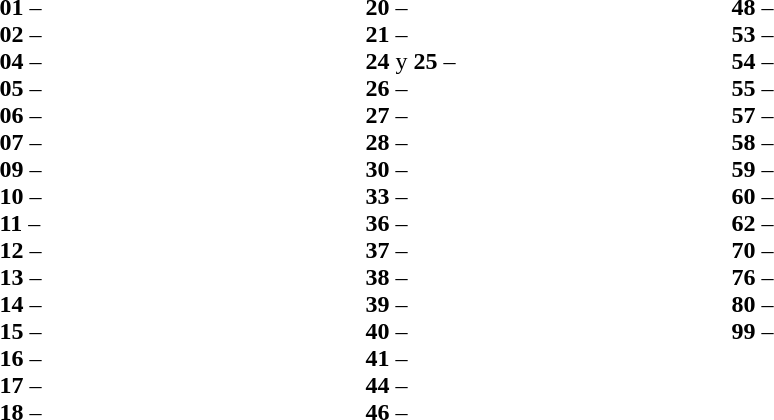<table>
<tr>
<td width="240" valign="top"><br><strong>01</strong> – <br>
<strong>02</strong> – <br>
<strong>04</strong> – <br>
<strong>05</strong> – <br>
<strong>06</strong> – <br>
<strong>07</strong> – <br>
<strong>09</strong> – <br>
<strong>10</strong> – <br>
<strong>11</strong> – <br>
<strong>12</strong> – <br>
<strong>13</strong> – <br>
<strong>14</strong> – <br>
<strong>15</strong> – <br>
<strong>16</strong> – <br>
<strong>17</strong> – <br>
<strong>18</strong> – <br></td>
<td width="240" valign="top"><br><strong>20</strong> – <br>
<strong>21</strong> – <br>
<strong>24</strong> y <strong>25</strong> – <br>
<strong>26</strong> – <br>
<strong>27</strong> – <br>
<strong>28</strong> – <br>
<strong>30</strong> – <br>
<strong>33</strong> – <br>
<strong>36</strong> – <br>
<strong>37</strong> – <br>
<strong>38</strong> – <br>
<strong>39</strong> – <br>
<strong>40</strong> – <br>
<strong>41</strong> – <br>
<strong>44</strong> – <br>
<strong>46</strong> – <br></td>
<td width="240" valign="top"><br><strong>48</strong> – <br>
<strong>53</strong> – <br>
<strong>54</strong> – <br>
<strong>55</strong> – <br>
<strong>57</strong> – <br>
<strong>58</strong> – <br>
<strong>59</strong> – <br>
<strong>60</strong> – <br>
<strong>62</strong> – <br>
<strong>70</strong> – <br>
<strong>76</strong> – <br>
<strong>80</strong> – <br>
<strong>99</strong> – <br></td>
</tr>
</table>
